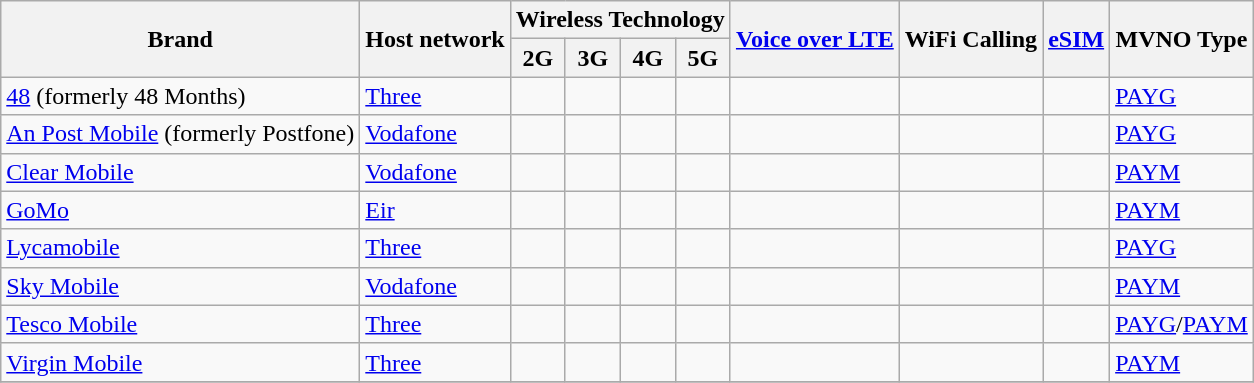<table class="wikitable sortable">
<tr>
<th rowspan="2">Brand</th>
<th rowspan="2">Host network</th>
<th colspan="4">Wireless Technology</th>
<th rowspan="2"><a href='#'>Voice over LTE</a></th>
<th rowspan="2">WiFi Calling</th>
<th rowspan="2"><a href='#'>eSIM</a></th>
<th rowspan="2">MVNO Type</th>
</tr>
<tr>
<th>2G</th>
<th>3G</th>
<th>4G</th>
<th>5G</th>
</tr>
<tr>
<td><a href='#'>48</a> (formerly 48 Months)</td>
<td><a href='#'>Three</a></td>
<td></td>
<td></td>
<td></td>
<td></td>
<td></td>
<td></td>
<td></td>
<td><a href='#'>PAYG</a></td>
</tr>
<tr>
<td><a href='#'>An Post Mobile</a> (formerly Postfone)</td>
<td><a href='#'>Vodafone</a></td>
<td></td>
<td></td>
<td></td>
<td></td>
<td></td>
<td></td>
<td></td>
<td><a href='#'>PAYG</a></td>
</tr>
<tr>
<td><a href='#'>Clear Mobile</a></td>
<td><a href='#'>Vodafone</a></td>
<td></td>
<td></td>
<td></td>
<td></td>
<td></td>
<td></td>
<td></td>
<td><a href='#'>PAYM</a></td>
</tr>
<tr>
<td><a href='#'>GoMo</a></td>
<td><a href='#'>Eir</a></td>
<td></td>
<td></td>
<td></td>
<td></td>
<td></td>
<td></td>
<td></td>
<td><a href='#'>PAYM</a></td>
</tr>
<tr>
<td><a href='#'>Lycamobile</a></td>
<td><a href='#'>Three</a></td>
<td></td>
<td></td>
<td></td>
<td></td>
<td></td>
<td></td>
<td></td>
<td><a href='#'>PAYG</a></td>
</tr>
<tr>
<td><a href='#'>Sky Mobile</a></td>
<td><a href='#'>Vodafone</a></td>
<td></td>
<td></td>
<td></td>
<td></td>
<td></td>
<td></td>
<td></td>
<td><a href='#'>PAYM</a></td>
</tr>
<tr>
<td><a href='#'>Tesco Mobile</a></td>
<td><a href='#'>Three</a></td>
<td></td>
<td></td>
<td></td>
<td></td>
<td></td>
<td></td>
<td></td>
<td><a href='#'>PAYG</a>/<a href='#'>PAYM</a></td>
</tr>
<tr>
<td><a href='#'>Virgin Mobile</a></td>
<td><a href='#'>Three</a></td>
<td></td>
<td></td>
<td></td>
<td></td>
<td></td>
<td></td>
<td></td>
<td><a href='#'>PAYM</a></td>
</tr>
<tr>
</tr>
</table>
